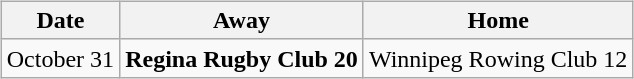<table cellspacing="10">
<tr>
<td valign="top"><br><table class="wikitable">
<tr>
<th>Date</th>
<th>Away</th>
<th>Home</th>
</tr>
<tr>
<td>October 31</td>
<td><strong>Regina Rugby Club 20</strong></td>
<td>Winnipeg Rowing Club 12</td>
</tr>
</table>
</td>
</tr>
</table>
